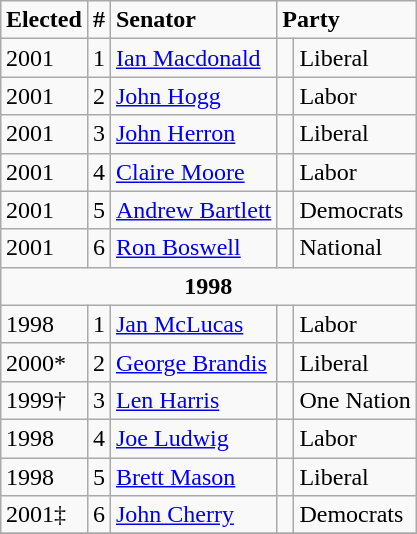<table class="wikitable" style="float:right">
<tr>
<td><strong>Elected</strong></td>
<td><strong>#</strong></td>
<td><strong>Senator</strong></td>
<td colspan="2"><strong>Party</strong></td>
</tr>
<tr>
<td>2001</td>
<td>1</td>
<td><a href='#'>Ian Macdonald</a></td>
<td> </td>
<td>Liberal</td>
</tr>
<tr>
<td>2001</td>
<td>2</td>
<td><a href='#'>John Hogg</a></td>
<td> </td>
<td>Labor</td>
</tr>
<tr>
<td>2001</td>
<td>3</td>
<td><a href='#'>John Herron</a></td>
<td> </td>
<td>Liberal</td>
</tr>
<tr>
<td>2001</td>
<td>4</td>
<td><a href='#'>Claire Moore</a></td>
<td> </td>
<td>Labor</td>
</tr>
<tr>
<td>2001</td>
<td>5</td>
<td><a href='#'>Andrew Bartlett</a></td>
<td> </td>
<td>Democrats</td>
</tr>
<tr>
<td>2001</td>
<td>6</td>
<td><a href='#'>Ron Boswell</a></td>
<td> </td>
<td>National</td>
</tr>
<tr>
<td style="text-align:center;" colspan="5"><strong>1998</strong></td>
</tr>
<tr>
<td>1998</td>
<td>1</td>
<td><a href='#'>Jan McLucas</a></td>
<td> </td>
<td>Labor</td>
</tr>
<tr>
<td>2000*</td>
<td>2</td>
<td><a href='#'>George Brandis</a></td>
<td> </td>
<td>Liberal</td>
</tr>
<tr>
<td>1999†</td>
<td>3</td>
<td><a href='#'>Len Harris</a></td>
<td> </td>
<td>One Nation</td>
</tr>
<tr>
<td>1998</td>
<td>4</td>
<td><a href='#'>Joe Ludwig</a></td>
<td> </td>
<td>Labor</td>
</tr>
<tr>
<td>1998</td>
<td>5</td>
<td><a href='#'>Brett Mason</a></td>
<td> </td>
<td>Liberal</td>
</tr>
<tr>
<td>2001‡</td>
<td>6</td>
<td><a href='#'>John Cherry</a></td>
<td> </td>
<td>Democrats</td>
</tr>
<tr>
</tr>
</table>
